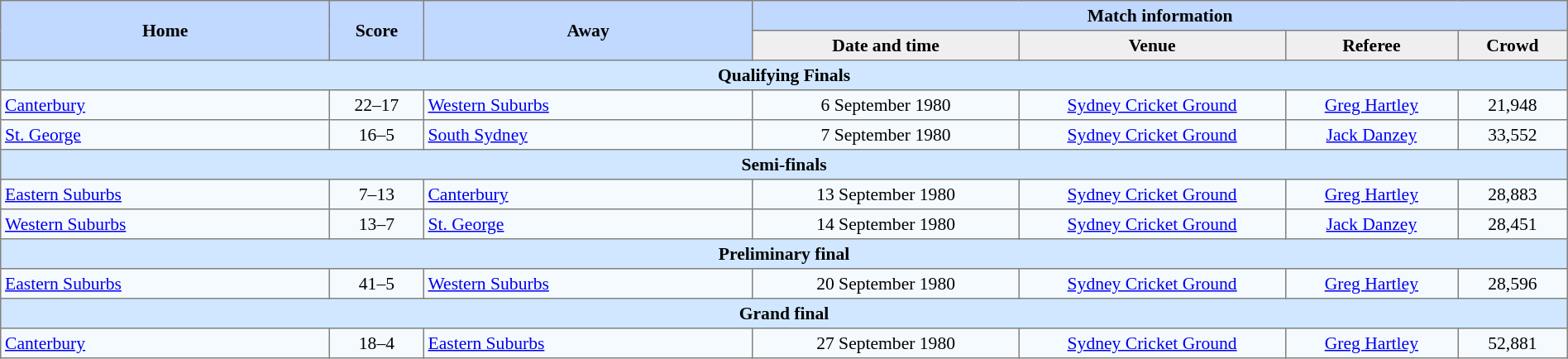<table border=1 style="border-collapse:collapse; font-size:90%; text-align:center;" cellpadding=3 cellspacing=0 width=100%>
<tr bgcolor=#C1D8FF>
<th rowspan=2 width=21%>Home</th>
<th rowspan=2 width=6%>Score</th>
<th rowspan=2 width=21%>Away</th>
<th colspan=6>Match information</th>
</tr>
<tr bgcolor=#EFEFEF>
<th width=17%>Date and time</th>
<th width=17%>Venue</th>
<th width=11%>Referee</th>
<th width=7%>Crowd</th>
</tr>
<tr bgcolor="#D0E7FF">
<td colspan=7><strong>Qualifying Finals</strong></td>
</tr>
<tr bgcolor=#F5FAFF>
<td align=left> <a href='#'>Canterbury</a></td>
<td>22–17</td>
<td align=left> <a href='#'>Western Suburbs</a></td>
<td>6 September 1980</td>
<td><a href='#'>Sydney Cricket Ground</a></td>
<td><a href='#'>Greg Hartley</a></td>
<td>21,948</td>
</tr>
<tr bgcolor=#F5FAFF>
<td align=left> <a href='#'>St. George</a></td>
<td>16–5</td>
<td align=left> <a href='#'>South Sydney</a></td>
<td>7 September 1980</td>
<td><a href='#'>Sydney Cricket Ground</a></td>
<td><a href='#'>Jack Danzey</a></td>
<td>33,552</td>
</tr>
<tr bgcolor="#D0E7FF">
<td colspan=7><strong>Semi-finals</strong></td>
</tr>
<tr bgcolor=#F5FAFF>
<td align=left> <a href='#'>Eastern Suburbs</a></td>
<td>7–13</td>
<td align=left> <a href='#'>Canterbury</a></td>
<td>13 September 1980</td>
<td><a href='#'>Sydney Cricket Ground</a></td>
<td><a href='#'>Greg Hartley</a></td>
<td>28,883</td>
</tr>
<tr bgcolor=#F5FAFF>
<td align=left> <a href='#'>Western Suburbs</a></td>
<td>13–7</td>
<td align=left> <a href='#'>St. George</a></td>
<td>14 September 1980</td>
<td><a href='#'>Sydney Cricket Ground</a></td>
<td><a href='#'>Jack Danzey</a></td>
<td>28,451</td>
</tr>
<tr bgcolor="#D0E7FF">
<td colspan=7><strong>Preliminary final</strong></td>
</tr>
<tr bgcolor=#F5FAFF>
<td align=left> <a href='#'>Eastern Suburbs</a></td>
<td>41–5</td>
<td align=left> <a href='#'>Western Suburbs</a></td>
<td>20 September 1980</td>
<td><a href='#'>Sydney Cricket Ground</a></td>
<td><a href='#'>Greg Hartley</a></td>
<td>28,596</td>
</tr>
<tr bgcolor="#D0E7FF">
<td colspan=7><strong>Grand final</strong></td>
</tr>
<tr bgcolor=#F5FAFF>
<td align=left> <a href='#'>Canterbury</a></td>
<td>18–4</td>
<td align=left> <a href='#'>Eastern Suburbs</a></td>
<td>27 September 1980</td>
<td><a href='#'>Sydney Cricket Ground</a></td>
<td><a href='#'>Greg Hartley</a></td>
<td>52,881</td>
</tr>
</table>
